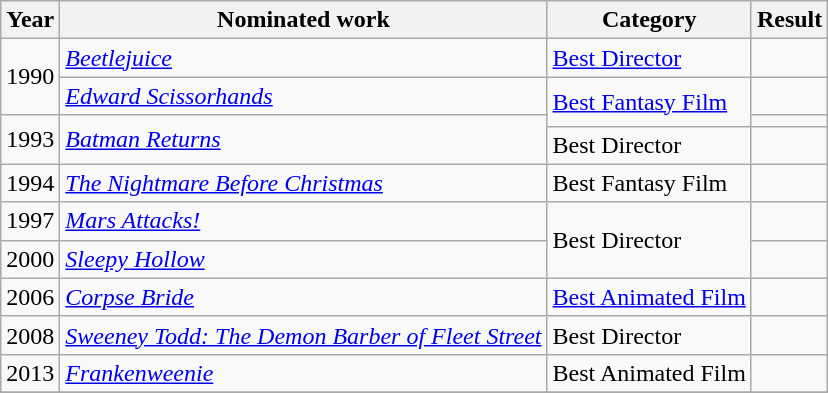<table class="wikitable">
<tr>
<th>Year</th>
<th>Nominated work</th>
<th>Category</th>
<th>Result</th>
</tr>
<tr>
<td rowspan=2>1990</td>
<td><em><a href='#'>Beetlejuice</a></em></td>
<td><a href='#'>Best Director</a></td>
<td></td>
</tr>
<tr>
<td><em><a href='#'>Edward Scissorhands</a></em></td>
<td rowspan=2><a href='#'>Best Fantasy Film</a></td>
<td></td>
</tr>
<tr>
<td rowspan=2>1993</td>
<td rowspan=2><em><a href='#'>Batman Returns</a></em></td>
<td></td>
</tr>
<tr>
<td>Best Director</td>
<td></td>
</tr>
<tr>
<td>1994</td>
<td><em><a href='#'>The Nightmare Before Christmas</a></em></td>
<td>Best Fantasy Film</td>
<td></td>
</tr>
<tr>
<td>1997</td>
<td><em><a href='#'>Mars Attacks!</a></em></td>
<td rowspan=2>Best Director</td>
<td></td>
</tr>
<tr>
<td>2000</td>
<td><em><a href='#'>Sleepy Hollow</a></em></td>
<td></td>
</tr>
<tr>
<td>2006</td>
<td><em><a href='#'>Corpse Bride</a></em></td>
<td><a href='#'>Best Animated Film</a></td>
<td></td>
</tr>
<tr>
<td>2008</td>
<td><em><a href='#'>Sweeney Todd: The Demon Barber of Fleet Street</a></em></td>
<td>Best Director</td>
<td></td>
</tr>
<tr>
<td>2013</td>
<td><em><a href='#'>Frankenweenie</a></em></td>
<td>Best Animated Film</td>
<td></td>
</tr>
<tr>
</tr>
</table>
